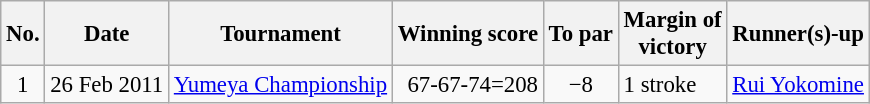<table class="wikitable" style="font-size:95%;">
<tr>
<th>No.</th>
<th>Date</th>
<th>Tournament</th>
<th>Winning score</th>
<th>To par</th>
<th>Margin of<br>victory</th>
<th>Runner(s)-up</th>
</tr>
<tr>
<td align=center>1</td>
<td align=right>26 Feb 2011</td>
<td><a href='#'>Yumeya Championship</a></td>
<td align=right>67-67-74=208</td>
<td align=center>−8</td>
<td>1 stroke</td>
<td> <a href='#'>Rui Yokomine</a></td>
</tr>
</table>
